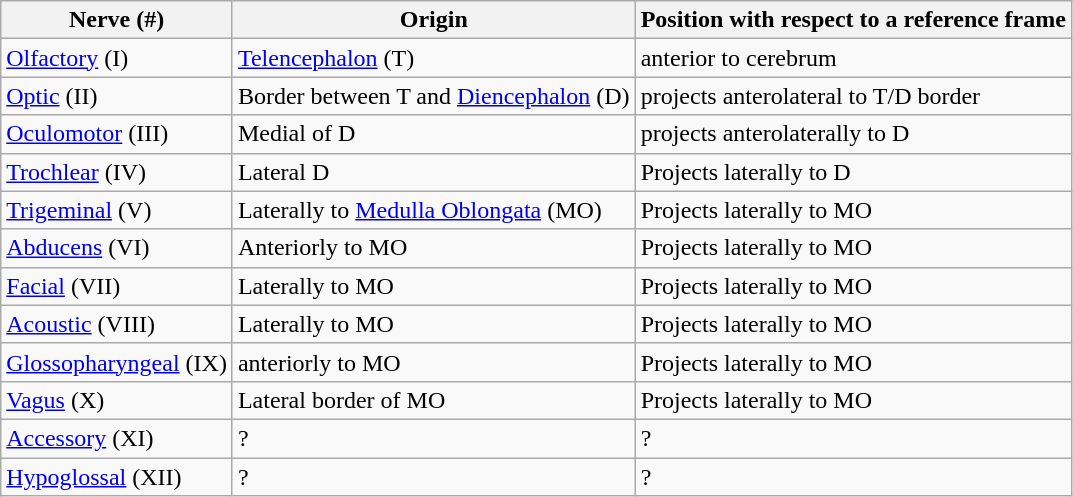<table class="wikitable">
<tr>
<th>Nerve (#)</th>
<th>Origin</th>
<th>Position with respect to a reference frame</th>
</tr>
<tr>
<td><a href='#'>Olfactory</a> (I)</td>
<td><a href='#'>Telencephalon</a> (T)</td>
<td>anterior to cerebrum</td>
</tr>
<tr>
<td><a href='#'>Optic</a> (II)</td>
<td>Border between T and <a href='#'>Diencephalon</a> (D)</td>
<td>projects anterolateral to T/D border</td>
</tr>
<tr>
<td><a href='#'>Oculomotor</a> (III)</td>
<td>Medial of D</td>
<td>projects anterolaterally to D</td>
</tr>
<tr>
<td><a href='#'>Trochlear</a> (IV)</td>
<td>Lateral D</td>
<td>Projects laterally to D</td>
</tr>
<tr>
<td><a href='#'>Trigeminal</a> (V)</td>
<td>Laterally to <a href='#'>Medulla Oblongata</a> (MO)</td>
<td>Projects laterally to MO</td>
</tr>
<tr>
<td><a href='#'>Abducens</a> (VI)</td>
<td>Anteriorly to MO</td>
<td>Projects laterally to MO</td>
</tr>
<tr>
<td><a href='#'>Facial</a> (VII)</td>
<td>Laterally to MO</td>
<td>Projects laterally to MO</td>
</tr>
<tr>
<td><a href='#'>Acoustic</a> (VIII)</td>
<td>Laterally to MO</td>
<td>Projects laterally to MO</td>
</tr>
<tr>
<td><a href='#'>Glossopharyngeal</a> (IX)</td>
<td>anteriorly to MO</td>
<td>Projects laterally to MO</td>
</tr>
<tr>
<td><a href='#'>Vagus</a> (X)</td>
<td>Lateral border of MO</td>
<td>Projects laterally to MO</td>
</tr>
<tr>
<td><a href='#'>Accessory</a> (XI)</td>
<td>?</td>
<td>?</td>
</tr>
<tr>
<td><a href='#'>Hypoglossal</a> (XII)</td>
<td>?</td>
<td>?</td>
</tr>
</table>
